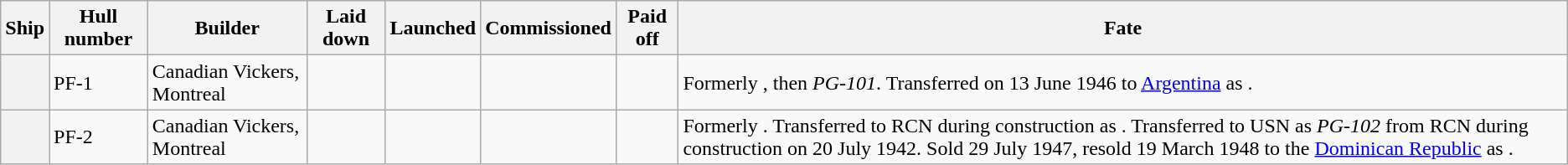<table class="wikitable sortable nowraplinks plainrowheaders">
<tr>
<th scope="col">Ship</th>
<th scope="col">Hull number</th>
<th scope="col">Builder</th>
<th scope="col">Laid down</th>
<th scope="col">Launched</th>
<th scope="col">Commissioned</th>
<th scope="col">Paid off</th>
<th scope="col">Fate</th>
</tr>
<tr>
<th scope="row"></th>
<td>PF-1</td>
<td>Canadian Vickers, Montreal</td>
<td></td>
<td></td>
<td></td>
<td></td>
<td>Formerly , then <em>PG-101</em>.  Transferred on 13 June 1946 to <a href='#'>Argentina</a> as .</td>
</tr>
<tr>
<th scope="row"></th>
<td>PF-2</td>
<td>Canadian Vickers, Montreal</td>
<td></td>
<td></td>
<td></td>
<td></td>
<td>Formerly .  Transferred to RCN during construction as .  Transferred to USN as <em>PG-102</em> from RCN during construction on 20 July 1942.  Sold 29 July 1947, resold 19 March 1948 to the <a href='#'>Dominican Republic</a> as .</td>
</tr>
</table>
